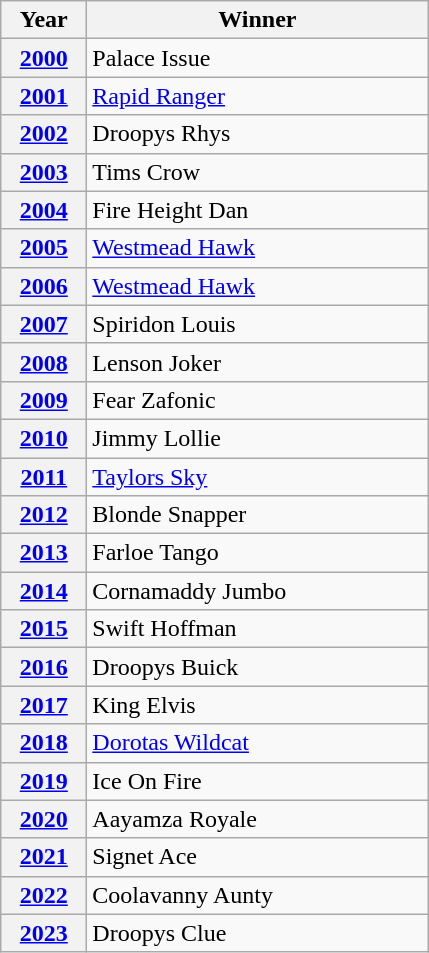<table class="wikitable">
<tr>
<th width=50>Year</th>
<th width=220>Winner</th>
</tr>
<tr>
<th><a href='#'>2000</a></th>
<td>Palace Issue</td>
</tr>
<tr>
<th><a href='#'>2001</a></th>
<td><a href='#'>Rapid Ranger</a></td>
</tr>
<tr>
<th><a href='#'>2002</a></th>
<td>Droopys Rhys</td>
</tr>
<tr>
<th><a href='#'>2003</a></th>
<td>Tims Crow</td>
</tr>
<tr>
<th><a href='#'>2004</a></th>
<td>Fire Height Dan</td>
</tr>
<tr>
<th><a href='#'>2005</a></th>
<td><a href='#'>Westmead Hawk</a></td>
</tr>
<tr>
<th><a href='#'>2006</a></th>
<td><a href='#'>Westmead Hawk</a></td>
</tr>
<tr>
<th><a href='#'>2007</a></th>
<td>Spiridon Louis</td>
</tr>
<tr>
<th><a href='#'>2008</a></th>
<td>Lenson Joker</td>
</tr>
<tr>
<th><a href='#'>2009</a></th>
<td>Fear Zafonic</td>
</tr>
<tr>
<th><a href='#'>2010</a></th>
<td>Jimmy Lollie</td>
</tr>
<tr>
<th><a href='#'>2011</a></th>
<td><a href='#'>Taylors Sky</a></td>
</tr>
<tr>
<th><a href='#'>2012</a></th>
<td>Blonde Snapper</td>
</tr>
<tr>
<th><a href='#'>2013</a></th>
<td>Farloe Tango</td>
</tr>
<tr>
<th><a href='#'>2014</a></th>
<td>Cornamaddy Jumbo</td>
</tr>
<tr>
<th><a href='#'>2015</a></th>
<td>Swift Hoffman</td>
</tr>
<tr>
<th><a href='#'>2016</a></th>
<td>Droopys Buick</td>
</tr>
<tr>
<th><a href='#'>2017</a></th>
<td>King Elvis</td>
</tr>
<tr>
<th><a href='#'>2018</a></th>
<td><a href='#'>Dorotas Wildcat</a></td>
</tr>
<tr>
<th><a href='#'>2019</a></th>
<td>Ice On Fire</td>
</tr>
<tr>
<th><a href='#'>2020</a></th>
<td>Aayamza Royale</td>
</tr>
<tr>
<th><a href='#'>2021</a></th>
<td>Signet Ace</td>
</tr>
<tr>
<th><a href='#'>2022</a></th>
<td>Coolavanny Aunty</td>
</tr>
<tr>
<th><a href='#'>2023</a></th>
<td>Droopys Clue</td>
</tr>
</table>
